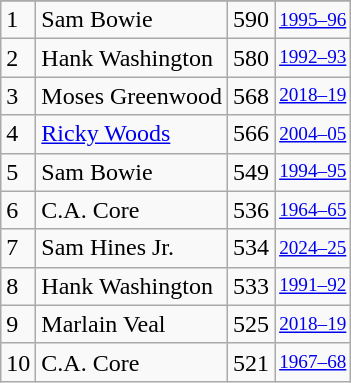<table class="wikitable">
<tr>
</tr>
<tr>
<td>1</td>
<td>Sam Bowie</td>
<td>590</td>
<td style="font-size:80%;"><a href='#'>1995–96</a></td>
</tr>
<tr>
<td>2</td>
<td>Hank Washington</td>
<td>580</td>
<td style="font-size:80%;"><a href='#'>1992–93</a></td>
</tr>
<tr>
<td>3</td>
<td>Moses Greenwood</td>
<td>568</td>
<td style="font-size:80%;"><a href='#'>2018–19</a></td>
</tr>
<tr>
<td>4</td>
<td><a href='#'>Ricky Woods</a></td>
<td>566</td>
<td style="font-size:80%;"><a href='#'>2004–05</a></td>
</tr>
<tr>
<td>5</td>
<td>Sam Bowie</td>
<td>549</td>
<td style="font-size:80%;"><a href='#'>1994–95</a></td>
</tr>
<tr>
<td>6</td>
<td>C.A. Core</td>
<td>536</td>
<td style="font-size:80%;"><a href='#'>1964–65</a></td>
</tr>
<tr>
<td>7</td>
<td>Sam Hines Jr.</td>
<td>534</td>
<td style="font-size:80%;"><a href='#'>2024–25</a></td>
</tr>
<tr>
<td>8</td>
<td>Hank Washington</td>
<td>533</td>
<td style="font-size:80%;"><a href='#'>1991–92</a></td>
</tr>
<tr>
<td>9</td>
<td>Marlain Veal</td>
<td>525</td>
<td style="font-size:80%;"><a href='#'>2018–19</a></td>
</tr>
<tr>
<td>10</td>
<td>C.A. Core</td>
<td>521</td>
<td style="font-size:80%;"><a href='#'>1967–68</a></td>
</tr>
</table>
